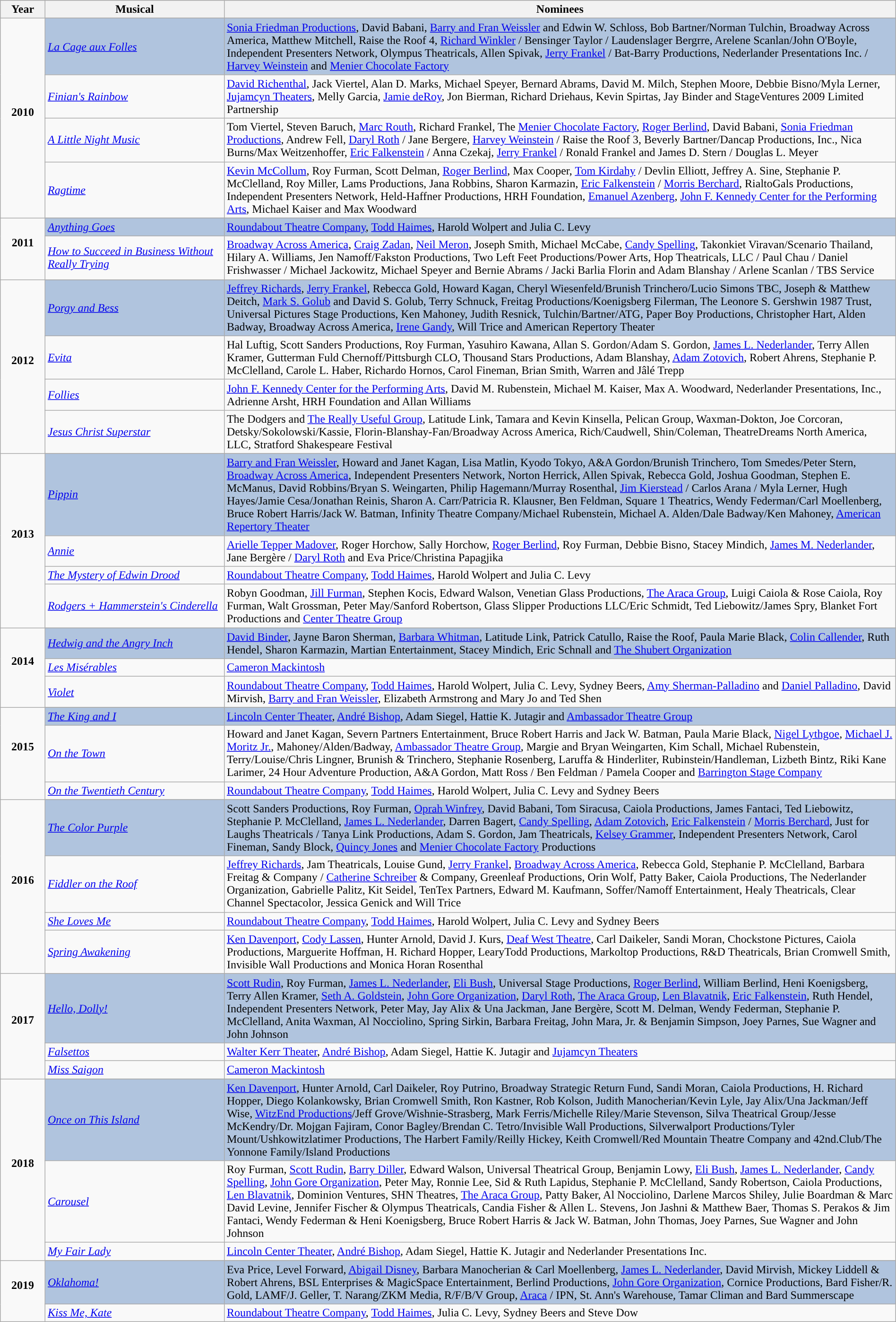<table class="wikitable" style="width:100%;">
<tr style="background:#bebebe;">
<th style="width:5%;">Year</th>
<th style="width:20%;">Musical</th>
<th style="width:75%;">Nominees</th>
</tr>
<tr>
<td rowspan="5" align="center"><strong>2010</strong><br><br></td>
</tr>
<tr style="background:#B0C4DE">
<td><em><a href='#'>La Cage aux Folles</a></em></td>
<td><a href='#'>Sonia Friedman Productions</a>, David Babani, <a href='#'>Barry and Fran Weissler</a> and Edwin W. Schloss, Bob Bartner/Norman Tulchin, Broadway Across America, Matthew Mitchell, Raise the Roof 4, <a href='#'>Richard Winkler</a> / Bensinger Taylor / Laudenslager Bergrre, Arelene Scanlan/John O'Boyle, Independent Presenters Network, Olympus Theatricals, Allen Spivak, <a href='#'>Jerry Frankel</a> / Bat-Barry Productions, Nederlander Presentations Inc. / <a href='#'>Harvey Weinstein</a> and <a href='#'>Menier Chocolate Factory</a></td>
</tr>
<tr>
<td><em><a href='#'>Finian's Rainbow</a></em></td>
<td><a href='#'>David Richenthal</a>, Jack Viertel, Alan D. Marks, Michael Speyer, Bernard Abrams, David M. Milch, Stephen Moore, Debbie Bisno/Myla Lerner, <a href='#'>Jujamcyn Theaters</a>, Melly Garcia, <a href='#'>Jamie deRoy</a>, Jon Bierman, Richard Driehaus, Kevin Spirtas, Jay Binder and StageVentures 2009 Limited Partnership</td>
</tr>
<tr>
<td><em><a href='#'>A Little Night Music</a></em></td>
<td>Tom Viertel, Steven Baruch, <a href='#'>Marc Routh</a>, Richard Frankel, The <a href='#'>Menier Chocolate Factory</a>, <a href='#'>Roger Berlind</a>, David Babani, <a href='#'>Sonia Friedman Productions</a>, Andrew Fell, <a href='#'>Daryl Roth</a> / Jane Bergere, <a href='#'>Harvey Weinstein</a> / Raise the Roof 3, Beverly Bartner/Dancap Productions, Inc., Nica Burns/Max Weitzenhoffer, <a href='#'>Eric Falkenstein</a> / Anna Czekaj, <a href='#'>Jerry Frankel</a> / Ronald Frankel and James D. Stern / Douglas L. Meyer</td>
</tr>
<tr>
<td><em><a href='#'>Ragtime</a></em></td>
<td><a href='#'>Kevin McCollum</a>, Roy Furman, Scott Delman, <a href='#'>Roger Berlind</a>, Max Cooper, <a href='#'>Tom Kirdahy</a> / Devlin Elliott, Jeffrey A. Sine, Stephanie P. McClelland, Roy Miller, Lams Productions, Jana Robbins, Sharon Karmazin, <a href='#'>Eric Falkenstein</a> / <a href='#'>Morris Berchard</a>, RialtoGals Productions, Independent Presenters Network, Held-Haffner Productions, HRH Foundation, <a href='#'>Emanuel Azenberg</a>, <a href='#'>John F. Kennedy Center for the Performing Arts</a>, Michael Kaiser and Max Woodward</td>
</tr>
<tr>
<td rowspan="3" align="center"><strong>2011</strong><br><br></td>
</tr>
<tr style="background:#B0C4DE">
<td><em><a href='#'>Anything Goes</a></em></td>
<td><a href='#'>Roundabout Theatre Company</a>, <a href='#'>Todd Haimes</a>, Harold Wolpert and Julia C. Levy</td>
</tr>
<tr>
<td><em><a href='#'>How to Succeed in Business Without Really Trying</a></em></td>
<td><a href='#'>Broadway Across America</a>, <a href='#'>Craig Zadan</a>, <a href='#'>Neil Meron</a>, Joseph Smith, Michael McCabe, <a href='#'>Candy Spelling</a>, Takonkiet Viravan/Scenario Thailand, Hilary A. Williams, Jen Namoff/Fakston Productions, Two Left Feet Productions/Power Arts, Hop Theatricals, LLC / Paul Chau / Daniel Frishwasser / Michael Jackowitz, Michael Speyer and Bernie Abrams / Jacki Barlia Florin and Adam Blanshay / Arlene Scanlan / TBS Service</td>
</tr>
<tr>
<td rowspan="5" align="center"><strong>2012</strong><br><br></td>
</tr>
<tr style="background:#B0C4DE">
<td><em><a href='#'>Porgy and Bess</a></em></td>
<td><a href='#'>Jeffrey Richards</a>, <a href='#'>Jerry Frankel</a>, Rebecca Gold, Howard Kagan, Cheryl Wiesenfeld/Brunish Trinchero/Lucio Simons TBC, Joseph & Matthew Deitch, <a href='#'>Mark S. Golub</a> and David S. Golub, Terry Schnuck, Freitag Productions/Koenigsberg Filerman, The Leonore S. Gershwin 1987 Trust, Universal Pictures Stage Productions, Ken Mahoney, Judith Resnick, Tulchin/Bartner/ATG, Paper Boy Productions, Christopher Hart, Alden Badway, Broadway Across America, <a href='#'>Irene Gandy</a>, Will Trice and American Repertory Theater</td>
</tr>
<tr>
<td><em><a href='#'>Evita</a></em></td>
<td>Hal Luftig, Scott Sanders Productions, Roy Furman, Yasuhiro Kawana, Allan S. Gordon/Adam S. Gordon, <a href='#'>James L. Nederlander</a>, Terry Allen Kramer, Gutterman Fuld Chernoff/Pittsburgh CLO, Thousand Stars Productions, Adam Blanshay, <a href='#'>Adam Zotovich</a>, Robert Ahrens, Stephanie P. McClelland, Carole L. Haber, Richardo Hornos, Carol Fineman, Brian Smith, Warren and Jâlé Trepp</td>
</tr>
<tr>
<td><em><a href='#'>Follies</a></em></td>
<td><a href='#'>John F. Kennedy Center for the Performing Arts</a>, David M. Rubenstein, Michael M. Kaiser, Max A. Woodward, Nederlander Presentations, Inc., Adrienne Arsht, HRH Foundation and Allan Williams</td>
</tr>
<tr>
<td><em><a href='#'>Jesus Christ Superstar</a></em></td>
<td>The Dodgers and <a href='#'>The Really Useful Group</a>, Latitude Link, Tamara and Kevin Kinsella, Pelican Group, Waxman-Dokton, Joe Corcoran, Detsky/Sokolowski/Kassie, Florin-Blanshay-Fan/Broadway Across America, Rich/Caudwell, Shin/Coleman, TheatreDreams North America, LLC, Stratford Shakespeare Festival</td>
</tr>
<tr>
<td rowspan="5" align="center"><strong>2013</strong><br><br></td>
</tr>
<tr style="background:#B0C4DE">
<td><em><a href='#'>Pippin</a></em></td>
<td><a href='#'>Barry and Fran Weissler</a>, Howard and Janet Kagan, Lisa Matlin, Kyodo Tokyo, A&A Gordon/Brunish Trinchero, Tom Smedes/Peter Stern, <a href='#'>Broadway Across America</a>, Independent Presenters Network, Norton Herrick, Allen Spivak, Rebecca Gold, Joshua Goodman, Stephen E. McManus, David Robbins/Bryan S. Weingarten, Philip Hagemann/Murray Rosenthal, <a href='#'>Jim Kierstead</a> / Carlos Arana / Myla Lerner, Hugh Hayes/Jamie Cesa/Jonathan Reinis, Sharon A. Carr/Patricia R. Klausner, Ben Feldman, Square 1 Theatrics, Wendy Federman/Carl Moellenberg, Bruce Robert Harris/Jack W. Batman, Infinity Theatre Company/Michael Rubenstein, Michael A. Alden/Dale Badway/Ken Mahoney, <a href='#'>American Repertory Theater</a></td>
</tr>
<tr>
<td><em><a href='#'>Annie</a></em></td>
<td><a href='#'>Arielle Tepper Madover</a>, Roger Horchow, Sally Horchow, <a href='#'>Roger Berlind</a>, Roy Furman, Debbie Bisno, Stacey Mindich, <a href='#'>James M. Nederlander</a>, Jane Bergère / <a href='#'>Daryl Roth</a> and Eva Price/Christina Papagjika</td>
</tr>
<tr>
<td><em><a href='#'>The Mystery of Edwin Drood</a></em></td>
<td><a href='#'>Roundabout Theatre Company</a>, <a href='#'>Todd Haimes</a>, Harold Wolpert and Julia C. Levy</td>
</tr>
<tr>
<td><em><a href='#'>Rodgers + Hammerstein's Cinderella</a></em></td>
<td>Robyn Goodman, <a href='#'>Jill Furman</a>, Stephen Kocis, Edward Walson, Venetian Glass Productions, <a href='#'>The Araca Group</a>, Luigi Caiola & Rose Caiola, Roy Furman, Walt Grossman, Peter May/Sanford Robertson, Glass Slipper Productions LLC/Eric Schmidt, Ted Liebowitz/James Spry, Blanket Fort Productions and <a href='#'>Center Theatre Group</a></td>
</tr>
<tr>
<td rowspan="4" align="center"><strong>2014</strong><br><br></td>
</tr>
<tr style="background:#B0C4DE">
<td><em><a href='#'>Hedwig and the Angry Inch</a></em></td>
<td><a href='#'>David Binder</a>, Jayne Baron Sherman, <a href='#'>Barbara Whitman</a>, Latitude Link, Patrick Catullo, Raise the Roof, Paula Marie Black, <a href='#'>Colin Callender</a>, Ruth Hendel, Sharon Karmazin, Martian Entertainment, Stacey Mindich, Eric Schnall and <a href='#'>The Shubert Organization</a></td>
</tr>
<tr>
<td><em><a href='#'>Les Misérables</a></em></td>
<td><a href='#'>Cameron Mackintosh</a></td>
</tr>
<tr>
<td><em><a href='#'>Violet</a></em></td>
<td><a href='#'>Roundabout Theatre Company</a>, <a href='#'>Todd Haimes</a>, Harold Wolpert, Julia C. Levy, Sydney Beers, <a href='#'>Amy Sherman-Palladino</a> and <a href='#'>Daniel Palladino</a>, David Mirvish, <a href='#'>Barry and Fran Weissler</a>, Elizabeth Armstrong and Mary Jo and Ted Shen</td>
</tr>
<tr>
<td rowspan="4" align="center"><strong>2015</strong><br><br></td>
</tr>
<tr style="background:#B0C4DE">
<td><em><a href='#'>The King and I</a></em></td>
<td><a href='#'>Lincoln Center Theater</a>, <a href='#'>André Bishop</a>, Adam Siegel, Hattie K. Jutagir and <a href='#'>Ambassador Theatre Group</a></td>
</tr>
<tr>
<td><em><a href='#'>On the Town</a></em></td>
<td>Howard and Janet Kagan, Severn Partners Entertainment, Bruce Robert Harris and Jack W. Batman, Paula Marie Black, <a href='#'>Nigel Lythgoe</a>, <a href='#'>Michael J. Moritz Jr.</a>, Mahoney/Alden/Badway, <a href='#'>Ambassador Theatre Group</a>, Margie and Bryan Weingarten, Kim Schall, Michael Rubenstein, Terry/Louise/Chris Lingner, Brunish & Trinchero, Stephanie Rosenberg, Laruffa & Hinderliter, Rubinstein/Handleman, Lizbeth Bintz, Riki Kane Larimer, 24 Hour Adventure Production, A&A Gordon, Matt Ross / Ben Feldman / Pamela Cooper and <a href='#'>Barrington Stage Company</a></td>
</tr>
<tr>
<td><em><a href='#'>On the Twentieth Century</a></em></td>
<td><a href='#'>Roundabout Theatre Company</a>, <a href='#'>Todd Haimes</a>, Harold Wolpert, Julia C. Levy and Sydney Beers</td>
</tr>
<tr>
<td rowspan="5" align="center"><strong>2016</strong><br><br></td>
</tr>
<tr style="background:#B0C4DE">
<td><em><a href='#'>The Color Purple</a></em></td>
<td>Scott Sanders Productions, Roy Furman, <a href='#'>Oprah Winfrey</a>, David Babani, Tom Siracusa, Caiola Productions, James Fantaci, Ted Liebowitz, Stephanie P. McClelland, <a href='#'>James L. Nederlander</a>, Darren Bagert, <a href='#'>Candy Spelling</a>, <a href='#'>Adam Zotovich</a>, <a href='#'>Eric Falkenstein</a> / <a href='#'>Morris Berchard</a>, Just for Laughs Theatricals / Tanya Link Productions, Adam S. Gordon, Jam Theatricals, <a href='#'>Kelsey Grammer</a>, Independent Presenters Network, Carol Fineman, Sandy Block, <a href='#'>Quincy Jones</a> and <a href='#'>Menier Chocolate Factory</a> Productions</td>
</tr>
<tr>
<td><em><a href='#'>Fiddler on the Roof</a></em></td>
<td><a href='#'>Jeffrey Richards</a>, Jam Theatricals, Louise Gund, <a href='#'>Jerry Frankel</a>, <a href='#'>Broadway Across America</a>, Rebecca Gold, Stephanie P. McClelland, Barbara Freitag & Company / <a href='#'>Catherine Schreiber</a> & Company, Greenleaf Productions, Orin Wolf, Patty Baker, Caiola Productions, The Nederlander Organization, Gabrielle Palitz, Kit Seidel, TenTex Partners, Edward M. Kaufmann, Soffer/Namoff Entertainment, Healy Theatricals, Clear Channel Spectacolor, Jessica Genick and Will Trice</td>
</tr>
<tr>
<td><em><a href='#'>She Loves Me</a></em></td>
<td><a href='#'>Roundabout Theatre Company</a>, <a href='#'>Todd Haimes</a>, Harold Wolpert, Julia C. Levy and Sydney Beers</td>
</tr>
<tr>
<td><em><a href='#'>Spring Awakening</a></em></td>
<td><a href='#'>Ken Davenport</a>, <a href='#'>Cody Lassen</a>, Hunter Arnold, David J. Kurs, <a href='#'>Deaf West Theatre</a>, Carl Daikeler, Sandi Moran, Chockstone Pictures, Caiola Productions, Marguerite Hoffman, H. Richard Hopper, LearyTodd Productions, Markoltop Productions, R&D Theatricals, Brian Cromwell Smith, Invisible Wall Productions and Monica Horan Rosenthal</td>
</tr>
<tr>
<td rowspan="4" align=center><strong>2017</strong><br><br></td>
</tr>
<tr style="background:#B0C4DE">
<td><em><a href='#'>Hello, Dolly!</a></em></td>
<td><a href='#'>Scott Rudin</a>, Roy Furman, <a href='#'>James L. Nederlander</a>, <a href='#'>Eli Bush</a>, Universal Stage Productions, <a href='#'>Roger Berlind</a>, William Berlind, Heni Koenigsberg, Terry Allen Kramer, <a href='#'>Seth A. Goldstein</a>, <a href='#'>John Gore Organization</a>, <a href='#'>Daryl Roth</a>, <a href='#'>The Araca Group</a>, <a href='#'>Len Blavatnik</a>, <a href='#'>Eric Falkenstein</a>, Ruth Hendel, Independent Presenters Network, Peter May, Jay Alix & Una Jackman, Jane Bergère, Scott M. Delman, Wendy Federman, Stephanie P. McClelland, Anita Waxman, Al Nocciolino, Spring Sirkin, Barbara Freitag, John Mara, Jr. & Benjamin Simpson, Joey Parnes, Sue Wagner and John Johnson</td>
</tr>
<tr>
<td><em><a href='#'>Falsettos</a></em></td>
<td><a href='#'>Walter Kerr Theater</a>, <a href='#'>André Bishop</a>, Adam Siegel, Hattie K. Jutagir and <a href='#'>Jujamcyn Theaters</a></td>
</tr>
<tr>
<td><em><a href='#'>Miss Saigon</a></em></td>
<td><a href='#'>Cameron Mackintosh</a></td>
</tr>
<tr>
<td rowspan="4" align=center><strong>2018</strong><br><br></td>
</tr>
<tr style="background:#B0C4DE">
<td><em><a href='#'>Once on This Island</a></em></td>
<td><a href='#'>Ken Davenport</a>, Hunter Arnold, Carl Daikeler, Roy Putrino, Broadway Strategic Return Fund, Sandi Moran, Caiola Productions, H. Richard Hopper, Diego Kolankowsky, Brian Cromwell Smith, Ron Kastner, Rob Kolson, Judith Manocherian/Kevin Lyle, Jay Alix/Una Jackman/Jeff Wise, <a href='#'>WitzEnd Productions</a>/Jeff Grove/Wishnie-Strasberg, Mark Ferris/Michelle Riley/Marie Stevenson, Silva Theatrical Group/Jesse McKendry/Dr. Mojgan Fajiram, Conor Bagley/Brendan C. Tetro/Invisible Wall Productions, Silverwalport Productions/Tyler Mount/Ushkowitzlatimer Productions, The Harbert Family/Reilly Hickey, Keith Cromwell/Red Mountain Theatre Company and 42nd.Club/The Yonnone Family/Island Productions</td>
</tr>
<tr>
<td><em><a href='#'>Carousel</a></em></td>
<td>Roy Furman, <a href='#'>Scott Rudin</a>, <a href='#'>Barry Diller</a>, Edward Walson, Universal Theatrical Group, Benjamin Lowy, <a href='#'>Eli Bush</a>, <a href='#'>James L. Nederlander</a>, <a href='#'>Candy Spelling</a>, <a href='#'>John Gore Organization</a>, Peter May, Ronnie Lee, Sid & Ruth Lapidus, Stephanie P. McClelland, Sandy Robertson, Caiola Productions, <a href='#'>Len Blavatnik</a>, Dominion Ventures, SHN Theatres, <a href='#'>The Araca Group</a>, Patty Baker, Al Nocciolino, Darlene Marcos Shiley, Julie Boardman & Marc David Levine, Jennifer Fischer & Olympus Theatricals, Candia Fisher & Allen L. Stevens, Jon Jashni & Matthew Baer, Thomas S. Perakos & Jim Fantaci, Wendy Federman & Heni Koenigsberg, Bruce Robert Harris & Jack W. Batman, John Thomas, Joey Parnes, Sue Wagner and John Johnson</td>
</tr>
<tr>
<td><em><a href='#'>My Fair Lady</a></em></td>
<td><a href='#'>Lincoln Center Theater</a>, <a href='#'>André Bishop</a>, Adam Siegel, Hattie K. Jutagir and Nederlander Presentations Inc.</td>
</tr>
<tr>
<td rowspan="3" align=center><strong>2019</strong><br><br></td>
</tr>
<tr style="background:#B0C4DE">
<td><em><a href='#'>Oklahoma!</a></em></td>
<td>Eva Price, Level Forward, <a href='#'>Abigail Disney</a>, Barbara Manocherian & Carl Moellenberg, <a href='#'>James L. Nederlander</a>, David Mirvish, Mickey Liddell & Robert Ahrens, BSL Enterprises & MagicSpace Entertainment, Berlind Productions, <a href='#'>John Gore Organization</a>, Cornice Productions, Bard Fisher/R. Gold, LAMF/J. Geller, T. Narang/ZKM Media, R/F/B/V Group, <a href='#'>Araca</a> / IPN, St. Ann's Warehouse, Tamar Climan and Bard Summerscape</td>
</tr>
<tr>
<td><em><a href='#'>Kiss Me, Kate</a></em></td>
<td><a href='#'>Roundabout Theatre Company</a>, <a href='#'>Todd Haimes</a>, Julia C. Levy, Sydney Beers and Steve Dow</td>
</tr>
</table>
